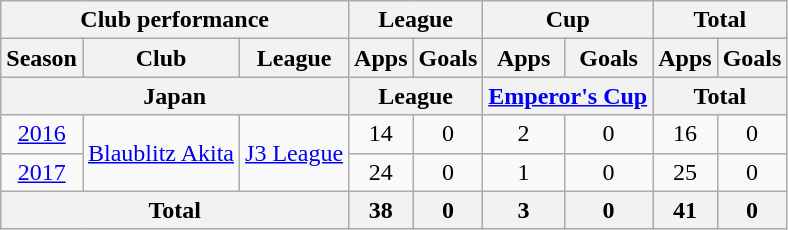<table class="wikitable" style="text-align:center;">
<tr>
<th colspan=3>Club performance</th>
<th colspan=2>League</th>
<th colspan=2>Cup</th>
<th colspan=2>Total</th>
</tr>
<tr>
<th>Season</th>
<th>Club</th>
<th>League</th>
<th>Apps</th>
<th>Goals</th>
<th>Apps</th>
<th>Goals</th>
<th>Apps</th>
<th>Goals</th>
</tr>
<tr>
<th colspan=3>Japan</th>
<th colspan=2>League</th>
<th colspan=2><a href='#'>Emperor's Cup</a></th>
<th colspan=2>Total</th>
</tr>
<tr>
<td><a href='#'>2016</a></td>
<td rowspan="2"><a href='#'>Blaublitz Akita</a></td>
<td rowspan="2"><a href='#'>J3 League</a></td>
<td>14</td>
<td>0</td>
<td>2</td>
<td>0</td>
<td>16</td>
<td>0</td>
</tr>
<tr>
<td><a href='#'>2017</a></td>
<td>24</td>
<td>0</td>
<td>1</td>
<td>0</td>
<td>25</td>
<td>0</td>
</tr>
<tr>
<th colspan=3>Total</th>
<th>38</th>
<th>0</th>
<th>3</th>
<th>0</th>
<th>41</th>
<th>0</th>
</tr>
</table>
